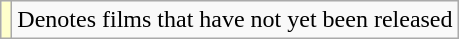<table class="wikitable sortable" width:100%;>
<tr>
<td style="background:#FFFFCC;"></td>
<td>Denotes films that have not yet been released</td>
</tr>
</table>
